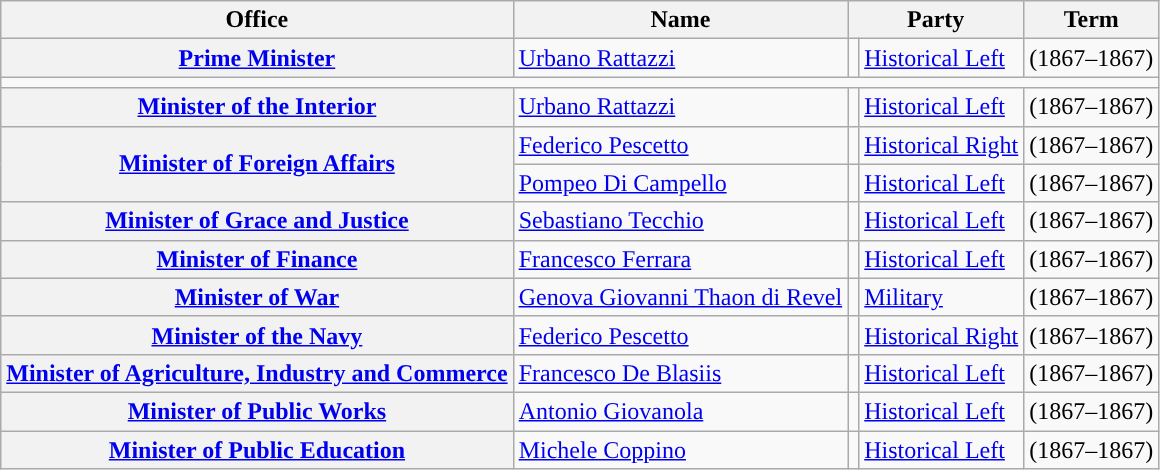<table class="wikitable" style="font-size: 100%;">
<tr>
<th>Office</th>
<th>Name</th>
<th colspan=2>Party</th>
<th>Term</th>
</tr>
<tr>
<th><a href='#'>Prime Minister</a></th>
<td><a href='#'>Urbano Rattazzi</a></td>
<td style="color:inherit;background:"></td>
<td><a href='#'>Historical Left</a></td>
<td>(1867–1867)</td>
</tr>
<tr>
<td colspan=5></td>
</tr>
<tr>
<th><a href='#'>Minister of the Interior</a></th>
<td><a href='#'>Urbano Rattazzi</a></td>
<td style="color:inherit;background:"></td>
<td><a href='#'>Historical Left</a></td>
<td>(1867–1867)</td>
</tr>
<tr>
<th rowspan=2><a href='#'>Minister of Foreign Affairs</a></th>
<td><a href='#'>Federico Pescetto</a></td>
<td style="color:inherit;background:"></td>
<td><a href='#'>Historical Right</a></td>
<td>(1867–1867)</td>
</tr>
<tr>
<td><a href='#'>Pompeo Di Campello</a></td>
<td style="color:inherit;background:"></td>
<td><a href='#'>Historical Left</a></td>
<td>(1867–1867)</td>
</tr>
<tr>
<th><a href='#'>Minister of Grace and Justice</a></th>
<td><a href='#'>Sebastiano Tecchio</a></td>
<td style="color:inherit;background:"></td>
<td><a href='#'>Historical Left</a></td>
<td>(1867–1867)</td>
</tr>
<tr>
<th><a href='#'>Minister of Finance</a></th>
<td><a href='#'>Francesco Ferrara</a></td>
<td style="color:inherit;background:"></td>
<td><a href='#'>Historical Left</a></td>
<td>(1867–1867)</td>
</tr>
<tr>
<th><a href='#'>Minister of War</a></th>
<td><a href='#'>Genova Giovanni Thaon di Revel</a></td>
<td style="color:inherit;background:"></td>
<td><a href='#'>Military</a></td>
<td>(1867–1867)</td>
</tr>
<tr>
<th><a href='#'>Minister of the Navy</a></th>
<td><a href='#'>Federico Pescetto</a></td>
<td style="color:inherit;background:"></td>
<td><a href='#'>Historical Right</a></td>
<td>(1867–1867)</td>
</tr>
<tr>
<th><a href='#'>Minister of Agriculture, Industry and Commerce</a></th>
<td><a href='#'>Francesco De Blasiis</a></td>
<td style="color:inherit;background:"></td>
<td><a href='#'>Historical Left</a></td>
<td>(1867–1867)</td>
</tr>
<tr>
<th><a href='#'>Minister of Public Works</a></th>
<td><a href='#'>Antonio Giovanola</a></td>
<td style="color:inherit;background:"></td>
<td><a href='#'>Historical Left</a></td>
<td>(1867–1867)</td>
</tr>
<tr>
<th><a href='#'>Minister of Public Education</a></th>
<td><a href='#'>Michele Coppino</a></td>
<td style="color:inherit;background:"></td>
<td><a href='#'>Historical Left</a></td>
<td>(1867–1867)</td>
</tr>
</table>
